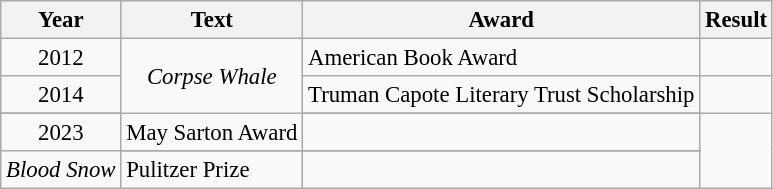<table class="wikitable sortable" style="font-size: 95%;">
<tr>
<th>Year</th>
<th>Text</th>
<th>Award</th>
<th>Result</th>
</tr>
<tr>
<td style="text-align:center;">2012</td>
<td style="text-align:center;" rowspan="3"><em>Corpse Whale</em></td>
<td>American Book Award</td>
<td></td>
</tr>
<tr>
<td style="text-align:center;">2014</td>
<td>Truman Capote Literary Trust Scholarship</td>
<td></td>
</tr>
<tr>
</tr>
<tr>
<td style="text-align:center;" rowspan="2">2023</td>
<td>May Sarton Award</td>
<td></td>
</tr>
<tr>
</tr>
<tr>
<td><em>Blood Snow</em></td>
<td>Pulitzer Prize</td>
<td></td>
</tr>
</table>
